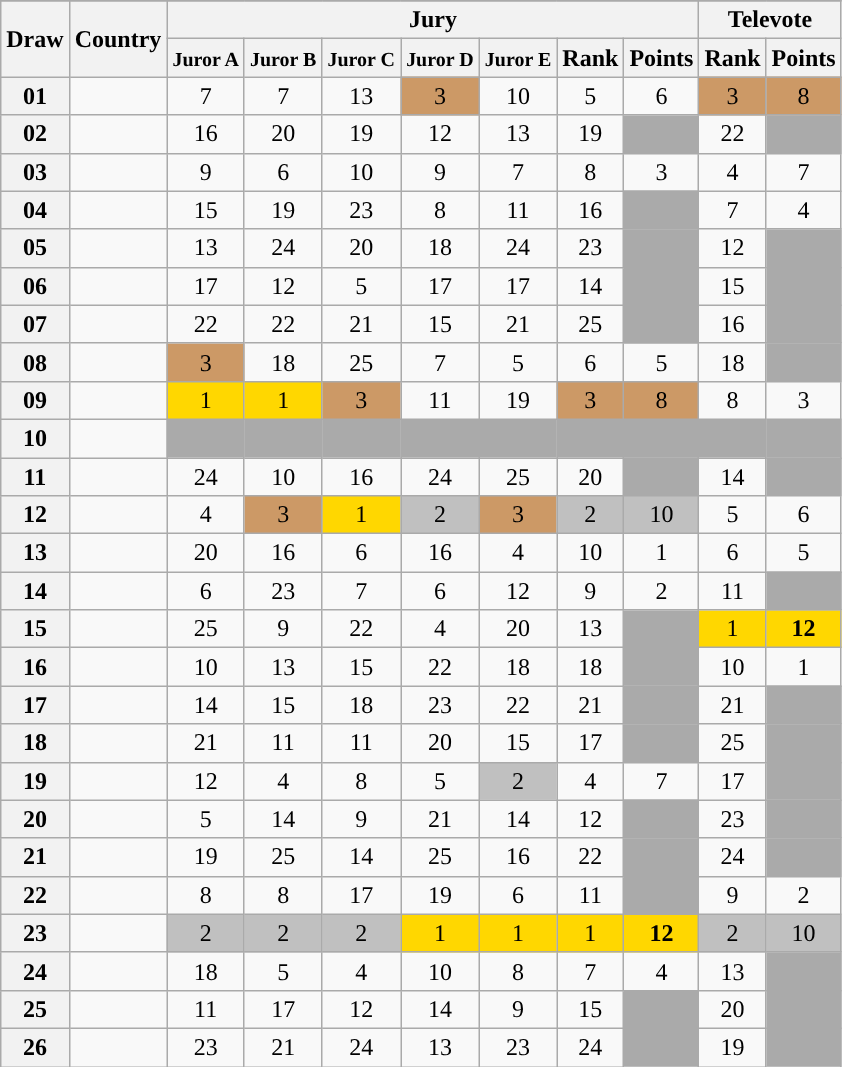<table class="sortable wikitable collapsible plainrowheaders" style="text-align:center;">
<tr>
</tr>
<tr>
<th scope="col" rowspan="2">Draw</th>
<th scope="col" rowspan="2">Country</th>
<th scope="col" colspan="7">Jury</th>
<th scope="col" colspan="2">Televote</th>
</tr>
<tr>
<th scope="col"><small>Juror A</small></th>
<th scope="col"><small>Juror B</small></th>
<th scope="col"><small>Juror C</small></th>
<th scope="col"><small>Juror D</small></th>
<th scope="col"><small>Juror E</small></th>
<th scope="col">Rank</th>
<th scope="col" class="unsortable">Points</th>
<th scope="col">Rank</th>
<th scope="col" class="unsortable">Points</th>
</tr>
<tr>
<th scope="row" style="text-align:center;">01</th>
<td style="text-align:left;"></td>
<td>7</td>
<td>7</td>
<td>13</td>
<td style="background:#CC9966;">3</td>
<td>10</td>
<td>5</td>
<td>6</td>
<td style="background:#CC9966;">3</td>
<td style="background:#CC9966;">8</td>
</tr>
<tr>
<th scope="row" style="text-align:center;">02</th>
<td style="text-align:left;"></td>
<td>16</td>
<td>20</td>
<td>19</td>
<td>12</td>
<td>13</td>
<td>19</td>
<td style="background:#AAAAAA;"></td>
<td>22</td>
<td style="background:#AAAAAA;"></td>
</tr>
<tr>
<th scope="row" style="text-align:center;">03</th>
<td style="text-align:left;"></td>
<td>9</td>
<td>6</td>
<td>10</td>
<td>9</td>
<td>7</td>
<td>8</td>
<td>3</td>
<td>4</td>
<td>7</td>
</tr>
<tr>
<th scope="row" style="text-align:center;">04</th>
<td style="text-align:left;"></td>
<td>15</td>
<td>19</td>
<td>23</td>
<td>8</td>
<td>11</td>
<td>16</td>
<td style="background:#AAAAAA;"></td>
<td>7</td>
<td>4</td>
</tr>
<tr>
<th scope="row" style="text-align:center;">05</th>
<td style="text-align:left;"></td>
<td>13</td>
<td>24</td>
<td>20</td>
<td>18</td>
<td>24</td>
<td>23</td>
<td style="background:#AAAAAA;"></td>
<td>12</td>
<td style="background:#AAAAAA;"></td>
</tr>
<tr>
<th scope="row" style="text-align:center;">06</th>
<td style="text-align:left;"></td>
<td>17</td>
<td>12</td>
<td>5</td>
<td>17</td>
<td>17</td>
<td>14</td>
<td style="background:#AAAAAA;"></td>
<td>15</td>
<td style="background:#AAAAAA;"></td>
</tr>
<tr>
<th scope="row" style="text-align:center;">07</th>
<td style="text-align:left;"></td>
<td>22</td>
<td>22</td>
<td>21</td>
<td>15</td>
<td>21</td>
<td>25</td>
<td style="background:#AAAAAA;"></td>
<td>16</td>
<td style="background:#AAAAAA;"></td>
</tr>
<tr>
<th scope="row" style="text-align:center;">08</th>
<td style="text-align:left;"></td>
<td style="background:#CC9966;">3</td>
<td>18</td>
<td>25</td>
<td>7</td>
<td>5</td>
<td>6</td>
<td>5</td>
<td>18</td>
<td style="background:#AAAAAA;"></td>
</tr>
<tr>
<th scope="row" style="text-align:center;">09</th>
<td style="text-align:left;"></td>
<td style="background:gold;">1</td>
<td style="background:gold;">1</td>
<td style="background:#CC9966;">3</td>
<td>11</td>
<td>19</td>
<td style="background:#CC9966;">3</td>
<td style="background:#CC9966;">8</td>
<td>8</td>
<td>3</td>
</tr>
<tr class=sortbottom>
<th scope="row" style="text-align:center;">10</th>
<td style="text-align:left;"></td>
<td style="background:#AAAAAA;"></td>
<td style="background:#AAAAAA;"></td>
<td style="background:#AAAAAA;"></td>
<td style="background:#AAAAAA;"></td>
<td style="background:#AAAAAA;"></td>
<td style="background:#AAAAAA;"></td>
<td style="background:#AAAAAA;"></td>
<td style="background:#AAAAAA;"></td>
<td style="background:#AAAAAA;"></td>
</tr>
<tr>
<th scope="row" style="text-align:center;">11</th>
<td style="text-align:left;"></td>
<td>24</td>
<td>10</td>
<td>16</td>
<td>24</td>
<td>25</td>
<td>20</td>
<td style="background:#AAAAAA;"></td>
<td>14</td>
<td style="background:#AAAAAA;"></td>
</tr>
<tr>
<th scope="row" style="text-align:center;">12</th>
<td style="text-align:left;"></td>
<td>4</td>
<td style="background:#CC9966;">3</td>
<td style="background:gold;">1</td>
<td style="background:silver;">2</td>
<td style="background:#CC9966;">3</td>
<td style="background:silver;">2</td>
<td style="background:silver;">10</td>
<td>5</td>
<td>6</td>
</tr>
<tr>
<th scope="row" style="text-align:center;">13</th>
<td style="text-align:left;"></td>
<td>20</td>
<td>16</td>
<td>6</td>
<td>16</td>
<td>4</td>
<td>10</td>
<td>1</td>
<td>6</td>
<td>5</td>
</tr>
<tr>
<th scope="row" style="text-align:center;">14</th>
<td style="text-align:left;"></td>
<td>6</td>
<td>23</td>
<td>7</td>
<td>6</td>
<td>12</td>
<td>9</td>
<td>2</td>
<td>11</td>
<td style="background:#AAAAAA;"></td>
</tr>
<tr>
<th scope="row" style="text-align:center;">15</th>
<td style="text-align:left;"></td>
<td>25</td>
<td>9</td>
<td>22</td>
<td>4</td>
<td>20</td>
<td>13</td>
<td style="background:#AAAAAA;"></td>
<td style="background:gold;">1</td>
<td style="background:gold;"><strong>12</strong></td>
</tr>
<tr>
<th scope="row" style="text-align:center;">16</th>
<td style="text-align:left;"></td>
<td>10</td>
<td>13</td>
<td>15</td>
<td>22</td>
<td>18</td>
<td>18</td>
<td style="background:#AAAAAA;"></td>
<td>10</td>
<td>1</td>
</tr>
<tr>
<th scope="row" style="text-align:center;">17</th>
<td style="text-align:left;"></td>
<td>14</td>
<td>15</td>
<td>18</td>
<td>23</td>
<td>22</td>
<td>21</td>
<td style="background:#AAAAAA;"></td>
<td>21</td>
<td style="background:#AAAAAA;"></td>
</tr>
<tr>
<th scope="row" style="text-align:center;">18</th>
<td style="text-align:left;"></td>
<td>21</td>
<td>11</td>
<td>11</td>
<td>20</td>
<td>15</td>
<td>17</td>
<td style="background:#AAAAAA;"></td>
<td>25</td>
<td style="background:#AAAAAA;"></td>
</tr>
<tr>
<th scope="row" style="text-align:center;">19</th>
<td style="text-align:left;"></td>
<td>12</td>
<td>4</td>
<td>8</td>
<td>5</td>
<td style="background:silver;">2</td>
<td>4</td>
<td>7</td>
<td>17</td>
<td style="background:#AAAAAA;"></td>
</tr>
<tr>
<th scope="row" style="text-align:center;">20</th>
<td style="text-align:left;"></td>
<td>5</td>
<td>14</td>
<td>9</td>
<td>21</td>
<td>14</td>
<td>12</td>
<td style="background:#AAAAAA;"></td>
<td>23</td>
<td style="background:#AAAAAA;"></td>
</tr>
<tr>
<th scope="row" style="text-align:center;">21</th>
<td style="text-align:left;"></td>
<td>19</td>
<td>25</td>
<td>14</td>
<td>25</td>
<td>16</td>
<td>22</td>
<td style="background:#AAAAAA;"></td>
<td>24</td>
<td style="background:#AAAAAA;"></td>
</tr>
<tr>
<th scope="row" style="text-align:center;">22</th>
<td style="text-align:left;"></td>
<td>8</td>
<td>8</td>
<td>17</td>
<td>19</td>
<td>6</td>
<td>11</td>
<td style="background:#AAAAAA;"></td>
<td>9</td>
<td>2</td>
</tr>
<tr>
<th scope="row" style="text-align:center;">23</th>
<td style="text-align:left;"></td>
<td style="background:silver;">2</td>
<td style="background:silver;">2</td>
<td style="background:silver;">2</td>
<td style="background:gold;">1</td>
<td style="background:gold;">1</td>
<td style="background:gold;">1</td>
<td style="background:gold;"><strong>12</strong></td>
<td style="background:silver;">2</td>
<td style="background:silver;">10</td>
</tr>
<tr>
<th scope="row" style="text-align:center;">24</th>
<td style="text-align:left;"></td>
<td>18</td>
<td>5</td>
<td>4</td>
<td>10</td>
<td>8</td>
<td>7</td>
<td>4</td>
<td>13</td>
<td style="background:#AAAAAA;"></td>
</tr>
<tr>
<th scope="row" style="text-align:center;">25</th>
<td style="text-align:left;"></td>
<td>11</td>
<td>17</td>
<td>12</td>
<td>14</td>
<td>9</td>
<td>15</td>
<td style="background:#AAAAAA;"></td>
<td>20</td>
<td style="background:#AAAAAA;"></td>
</tr>
<tr>
<th scope="row" style="text-align:center;">26</th>
<td style="text-align:left;"></td>
<td>23</td>
<td>21</td>
<td>24</td>
<td>13</td>
<td>23</td>
<td>24</td>
<td style="background:#AAAAAA;"></td>
<td>19</td>
<td style="background:#AAAAAA;"></td>
</tr>
</table>
